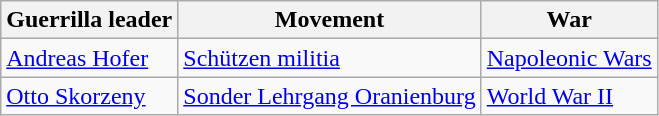<table class="wikitable">
<tr>
<th>Guerrilla leader</th>
<th>Movement</th>
<th>War</th>
</tr>
<tr>
<td><a href='#'>Andreas Hofer</a></td>
<td><a href='#'>Schützen militia</a></td>
<td><a href='#'>Napoleonic Wars</a></td>
</tr>
<tr>
<td><a href='#'>Otto Skorzeny</a></td>
<td><a href='#'>Sonder Lehrgang Oranienburg</a></td>
<td><a href='#'>World War II</a></td>
</tr>
</table>
